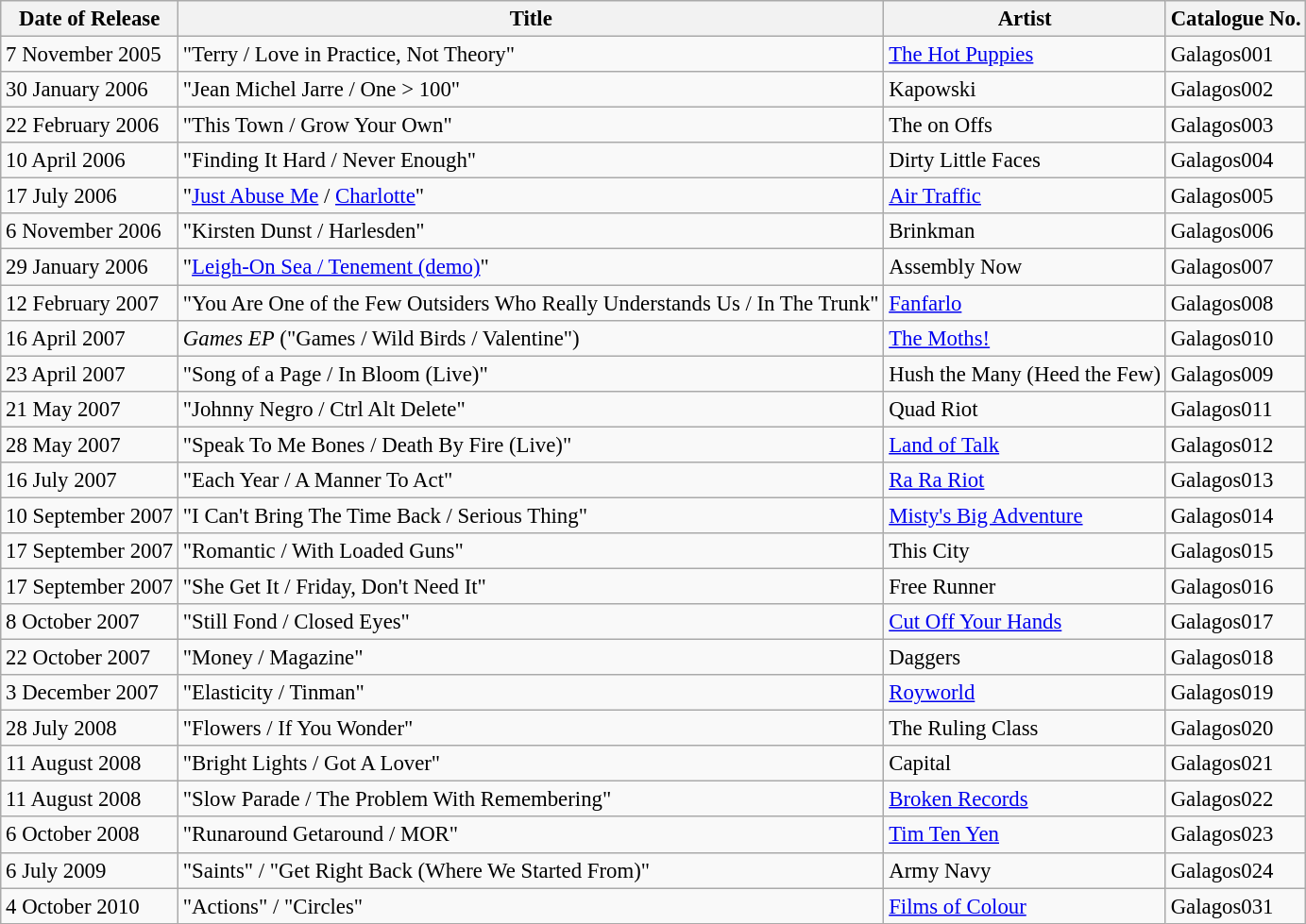<table class="wikitable" style="font-size: 95%;">
<tr>
<th>Date of Release</th>
<th>Title</th>
<th>Artist</th>
<th>Catalogue No.</th>
</tr>
<tr>
<td>7 November 2005</td>
<td>"Terry / Love in Practice, Not Theory"</td>
<td><a href='#'>The Hot Puppies</a></td>
<td>Galagos001</td>
</tr>
<tr>
<td>30 January 2006</td>
<td>"Jean Michel Jarre / One > 100"</td>
<td>Kapowski</td>
<td>Galagos002</td>
</tr>
<tr>
<td>22 February 2006</td>
<td>"This Town / Grow Your Own"</td>
<td>The on Offs</td>
<td>Galagos003</td>
</tr>
<tr>
<td>10 April 2006</td>
<td>"Finding It Hard / Never Enough"</td>
<td>Dirty Little Faces</td>
<td>Galagos004</td>
</tr>
<tr>
<td>17 July 2006</td>
<td>"<a href='#'>Just Abuse Me</a> / <a href='#'>Charlotte</a>"</td>
<td><a href='#'>Air Traffic</a></td>
<td>Galagos005</td>
</tr>
<tr>
<td>6 November 2006</td>
<td>"Kirsten Dunst / Harlesden"</td>
<td>Brinkman</td>
<td>Galagos006</td>
</tr>
<tr>
<td>29 January 2006</td>
<td>"<a href='#'>Leigh-On Sea / Tenement (demo)</a>"</td>
<td>Assembly Now</td>
<td>Galagos007</td>
</tr>
<tr>
<td>12 February 2007</td>
<td>"You Are One of the Few Outsiders Who Really Understands Us / In The Trunk"</td>
<td><a href='#'>Fanfarlo</a></td>
<td>Galagos008</td>
</tr>
<tr>
<td>16 April 2007</td>
<td><em>Games EP</em> ("Games / Wild Birds / Valentine")</td>
<td><a href='#'>The Moths!</a></td>
<td>Galagos010</td>
</tr>
<tr>
<td>23 April 2007</td>
<td>"Song of a Page / In Bloom (Live)"</td>
<td>Hush the Many (Heed the Few)</td>
<td>Galagos009</td>
</tr>
<tr>
<td>21 May 2007</td>
<td>"Johnny Negro / Ctrl Alt Delete"</td>
<td>Quad Riot</td>
<td>Galagos011</td>
</tr>
<tr>
<td>28 May 2007</td>
<td>"Speak To Me Bones / Death By Fire (Live)"</td>
<td><a href='#'>Land of Talk</a></td>
<td>Galagos012</td>
</tr>
<tr>
<td>16 July 2007</td>
<td>"Each Year / A Manner To Act"</td>
<td><a href='#'>Ra Ra Riot</a></td>
<td>Galagos013</td>
</tr>
<tr>
<td>10 September 2007</td>
<td>"I Can't Bring The Time Back / Serious Thing"</td>
<td><a href='#'>Misty's Big Adventure</a></td>
<td>Galagos014</td>
</tr>
<tr>
<td>17 September 2007</td>
<td>"Romantic / With Loaded Guns"</td>
<td>This City</td>
<td>Galagos015</td>
</tr>
<tr>
<td>17 September 2007</td>
<td>"She Get It / Friday, Don't Need It"</td>
<td>Free Runner</td>
<td>Galagos016</td>
</tr>
<tr>
<td>8 October 2007</td>
<td>"Still Fond / Closed Eyes"</td>
<td><a href='#'>Cut Off Your Hands</a></td>
<td>Galagos017</td>
</tr>
<tr>
<td>22 October 2007</td>
<td>"Money / Magazine"</td>
<td>Daggers</td>
<td>Galagos018</td>
</tr>
<tr>
<td>3 December 2007</td>
<td>"Elasticity / Tinman"</td>
<td><a href='#'>Royworld</a></td>
<td>Galagos019</td>
</tr>
<tr>
<td>28 July 2008</td>
<td>"Flowers / If You Wonder"</td>
<td>The Ruling Class</td>
<td>Galagos020</td>
</tr>
<tr>
<td>11 August 2008</td>
<td>"Bright Lights / Got A Lover"</td>
<td>Capital</td>
<td>Galagos021</td>
</tr>
<tr>
<td>11 August 2008</td>
<td>"Slow Parade / The Problem With Remembering"</td>
<td><a href='#'>Broken Records</a></td>
<td>Galagos022</td>
</tr>
<tr>
<td>6 October 2008</td>
<td>"Runaround Getaround / MOR"</td>
<td><a href='#'>Tim Ten Yen</a></td>
<td>Galagos023</td>
</tr>
<tr>
<td>6 July 2009</td>
<td>"Saints" / "Get Right Back (Where We Started From)"</td>
<td>Army Navy</td>
<td>Galagos024</td>
</tr>
<tr>
<td>4 October 2010</td>
<td>"Actions" / "Circles"</td>
<td><a href='#'>Films of Colour</a></td>
<td>Galagos031</td>
</tr>
</table>
